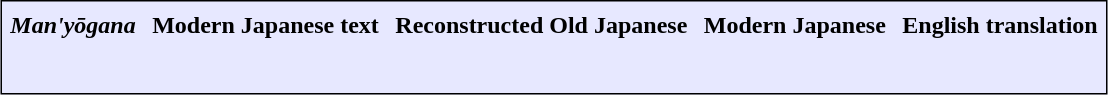<table align=center cellpadding="5" cellspacing="1" style="border:1px solid black; background-color:#e7e8ff;">
<tr align=center bgcolor=#d7a8ff>
</tr>
<tr>
<th><em>Man'yōgana</em></th>
<th>Modern Japanese text</th>
<th>Reconstructed Old Japanese</th>
<th>Modern Japanese</th>
<th>English translation</th>
</tr>
<tr valign=top>
<td><br></td>
<td><br></td>
<td><br></td>
<td><br></td>
<td><br></td>
</tr>
<tr>
</tr>
</table>
